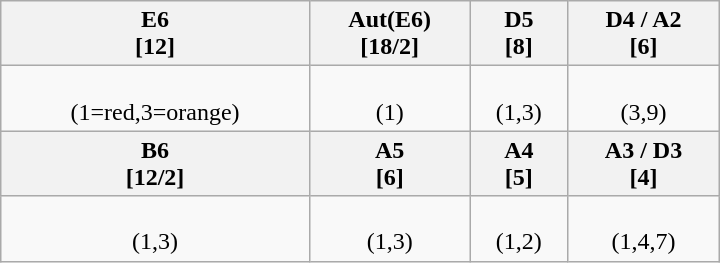<table class=wikitable width=480>
<tr>
<th>E6<br>[12]</th>
<th>Aut(E6)<br>[18/2]</th>
<th>D5<br>[8]</th>
<th>D4 / A2<br>[6]</th>
</tr>
<tr valign=top align=center>
<td><br>(1=red,3=orange)</td>
<td><br>(1)</td>
<td><br>(1,3)</td>
<td><br>(3,9)</td>
</tr>
<tr>
<th>B6<br>[12/2]</th>
<th>A5<br>[6]</th>
<th>A4<br>[5]</th>
<th>A3 / D3<br>[4]</th>
</tr>
<tr valign=top align=center>
<td><br>(1,3)</td>
<td><br>(1,3)</td>
<td><br>(1,2)</td>
<td><br>(1,4,7)</td>
</tr>
</table>
